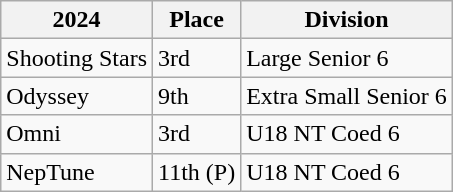<table class="wikitable">
<tr>
<th>2024</th>
<th>Place</th>
<th>Division</th>
</tr>
<tr>
<td>Shooting Stars</td>
<td>3rd</td>
<td>Large Senior 6</td>
</tr>
<tr>
<td>Odyssey</td>
<td>9th</td>
<td>Extra Small Senior 6</td>
</tr>
<tr>
<td>Omni</td>
<td>3rd</td>
<td>U18 NT Coed 6</td>
</tr>
<tr>
<td>NepTune</td>
<td>11th (P)</td>
<td>U18 NT Coed 6</td>
</tr>
</table>
